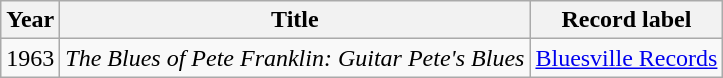<table class="wikitable sortable" border="1">
<tr>
<th>Year</th>
<th>Title</th>
<th>Record label</th>
</tr>
<tr>
<td>1963</td>
<td><em>The Blues of Pete Franklin: Guitar Pete's Blues</em></td>
<td><a href='#'>Bluesville Records</a></td>
</tr>
</table>
